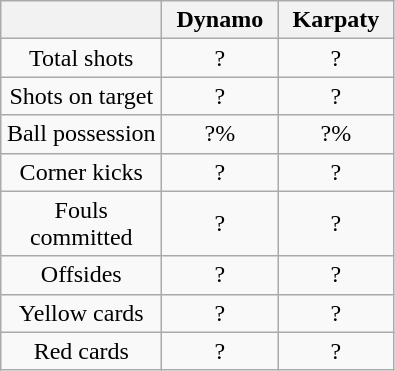<table class="wikitable" style="text-align: center">
<tr>
<th width=100></th>
<th width=70>Dynamo</th>
<th width=70>Karpaty</th>
</tr>
<tr>
<td>Total shots</td>
<td>?</td>
<td>?</td>
</tr>
<tr>
<td>Shots on target</td>
<td>?</td>
<td>?</td>
</tr>
<tr>
<td>Ball possession</td>
<td>?%</td>
<td>?%</td>
</tr>
<tr>
<td>Corner kicks</td>
<td>?</td>
<td>?</td>
</tr>
<tr>
<td>Fouls committed</td>
<td>?</td>
<td>?</td>
</tr>
<tr>
<td>Offsides</td>
<td>?</td>
<td>?</td>
</tr>
<tr>
<td>Yellow cards</td>
<td>?</td>
<td>?</td>
</tr>
<tr>
<td>Red cards</td>
<td>?</td>
<td>?</td>
</tr>
</table>
